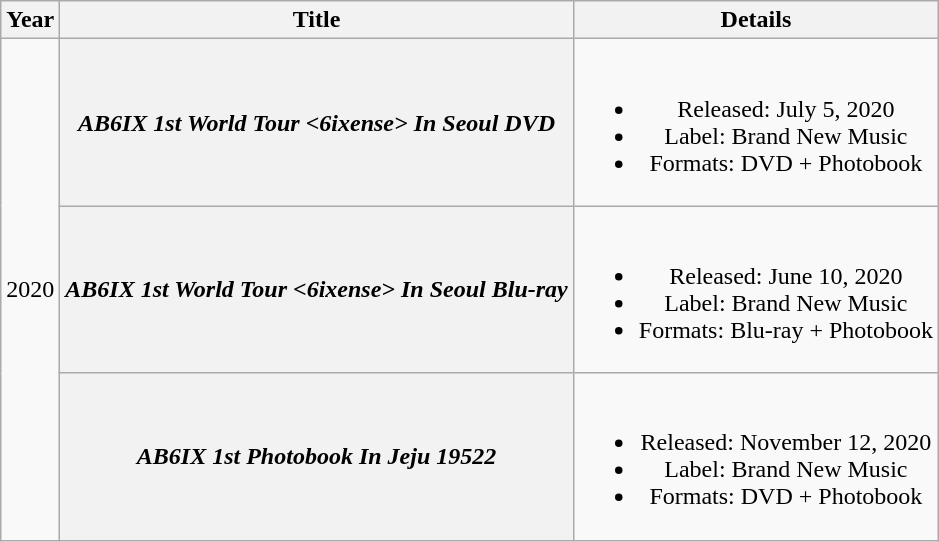<table class="wikitable plainrowheaders" style="text-align:center;">
<tr>
<th>Year</th>
<th scope="col">Title</th>
<th>Details</th>
</tr>
<tr>
<td rowspan="3">2020</td>
<th scope="row"><em>AB6IX 1st World Tour <6ixense> In Seoul DVD</em></th>
<td><br><ul><li>Released: July 5, 2020</li><li>Label: Brand New Music</li><li>Formats: DVD + Photobook</li></ul></td>
</tr>
<tr>
<th scope="row"><em>AB6IX 1st World Tour <6ixense> In Seoul Blu-ray</em></th>
<td><br><ul><li>Released: June 10, 2020</li><li>Label: Brand New Music</li><li>Formats: Blu-ray + Photobook</li></ul></td>
</tr>
<tr>
<th scope="row"><em>AB6IX 1st Photobook In Jeju 19522</em></th>
<td><br><ul><li>Released: November 12, 2020</li><li>Label: Brand New Music</li><li>Formats: DVD + Photobook</li></ul></td>
</tr>
</table>
